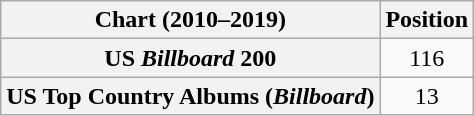<table class="wikitable plainrowheaders" style="text-align:center">
<tr>
<th scope="col">Chart (2010–2019)</th>
<th scope="col">Position</th>
</tr>
<tr>
<th scope="row">US <em>Billboard</em> 200</th>
<td>116</td>
</tr>
<tr>
<th scope="row">US Top Country Albums (<em>Billboard</em>)</th>
<td>13</td>
</tr>
</table>
